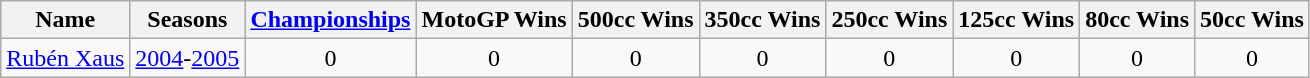<table class="wikitable">
<tr>
<th>Name</th>
<th>Seasons</th>
<th><a href='#'>Championships</a></th>
<th>MotoGP Wins</th>
<th>500cc Wins</th>
<th>350cc Wins</th>
<th>250cc Wins</th>
<th>125cc Wins</th>
<th>80cc Wins</th>
<th>50cc Wins</th>
</tr>
<tr align="center">
<td align="left"> <a href='#'>Rubén Xaus</a></td>
<td><a href='#'>2004</a>-<a href='#'>2005</a></td>
<td>0</td>
<td>0</td>
<td>0</td>
<td>0</td>
<td>0</td>
<td>0</td>
<td>0</td>
<td>0</td>
</tr>
</table>
